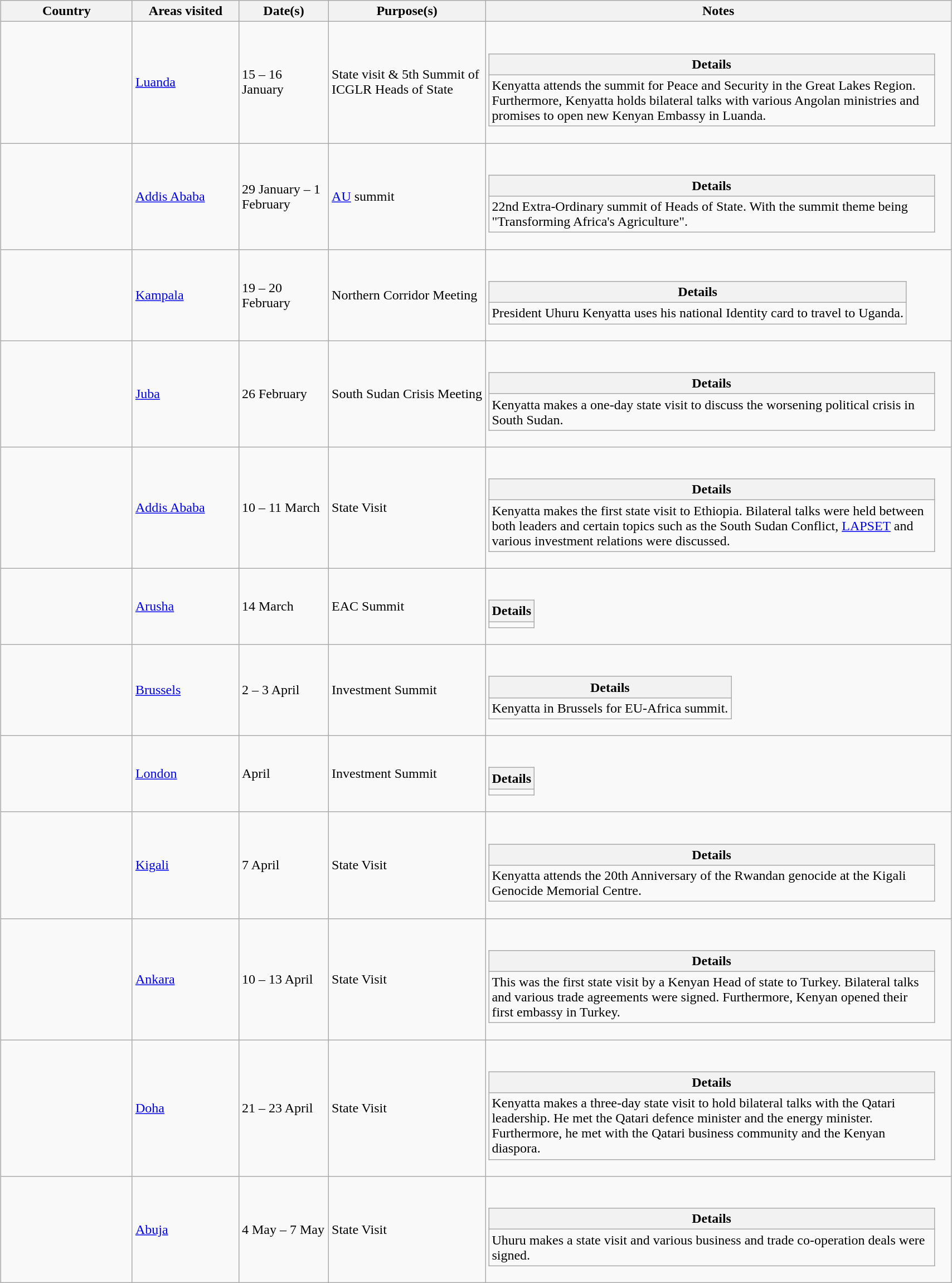<table class="wikitable outercollapse sortable" style="margin: 1em auto 1em auto">
<tr>
<th width=150>Country</th>
<th width=120>Areas visited</th>
<th width=100>Date(s)</th>
<th width=180>Purpose(s)</th>
<th width=550>Notes</th>
</tr>
<tr>
<td></td>
<td><a href='#'>Luanda</a></td>
<td>15 – 16 January</td>
<td>State visit & 5th Summit of ICGLR Heads of State</td>
<td><br><table class="wikitable collapsible innercollapse">
<tr>
<th>Details</th>
</tr>
<tr>
<td>Kenyatta attends the summit for Peace and Security in the Great Lakes Region. Furthermore, Kenyatta holds bilateral talks with various Angolan ministries and promises to open new Kenyan Embassy in Luanda.</td>
</tr>
</table>
</td>
</tr>
<tr>
<td></td>
<td><a href='#'>Addis Ababa</a></td>
<td>29 January – 1 February</td>
<td><a href='#'>AU</a> summit</td>
<td><br><table class="wikitable collapsible innercollapse">
<tr>
<th>Details</th>
</tr>
<tr>
<td>22nd Extra-Ordinary summit of Heads of State. With the summit theme being "Transforming Africa's Agriculture".</td>
</tr>
</table>
</td>
</tr>
<tr>
<td></td>
<td><a href='#'>Kampala</a></td>
<td>19 – 20 February</td>
<td>Northern Corridor Meeting</td>
<td><br><table class="wikitable collapsible innercollapse">
<tr>
<th>Details</th>
</tr>
<tr>
<td>President Uhuru Kenyatta uses his national Identity card to travel to Uganda.</td>
</tr>
</table>
</td>
</tr>
<tr>
<td></td>
<td><a href='#'>Juba</a></td>
<td>26 February</td>
<td>South Sudan Crisis Meeting</td>
<td><br><table class="wikitable collapsible innercollapse">
<tr>
<th>Details</th>
</tr>
<tr>
<td>Kenyatta makes a one-day state visit to discuss the worsening political crisis in South Sudan.</td>
</tr>
</table>
</td>
</tr>
<tr>
<td></td>
<td><a href='#'>Addis Ababa</a></td>
<td>10 – 11 March</td>
<td>State Visit</td>
<td><br><table class="wikitable collapsible innercollapse">
<tr>
<th>Details</th>
</tr>
<tr>
<td>Kenyatta makes the first state visit to Ethiopia. Bilateral talks were held between both leaders and certain topics such as the South Sudan Conflict, <a href='#'>LAPSET</a> and various investment relations were discussed.</td>
</tr>
</table>
</td>
</tr>
<tr>
<td></td>
<td><a href='#'>Arusha</a></td>
<td>14 March</td>
<td>EAC Summit</td>
<td><br><table class="wikitable collapsible innercollapse">
<tr>
<th>Details</th>
</tr>
<tr>
<td></td>
</tr>
</table>
</td>
</tr>
<tr>
<td></td>
<td><a href='#'>Brussels</a></td>
<td>2 – 3 April</td>
<td>Investment Summit</td>
<td><br><table class="wikitable collapsible innercollapse">
<tr>
<th>Details</th>
</tr>
<tr>
<td>Kenyatta in Brussels for EU-Africa summit.</td>
</tr>
</table>
</td>
</tr>
<tr>
<td></td>
<td><a href='#'>London</a></td>
<td>April</td>
<td>Investment Summit</td>
<td><br><table class="wikitable collapsible innercollapse">
<tr>
<th>Details</th>
</tr>
<tr>
<td></td>
</tr>
</table>
</td>
</tr>
<tr>
<td></td>
<td><a href='#'>Kigali</a></td>
<td>7 April</td>
<td>State Visit</td>
<td><br><table class="wikitable collapsible innercollapse">
<tr>
<th>Details</th>
</tr>
<tr>
<td>Kenyatta attends the 20th Anniversary of the Rwandan genocide at the Kigali Genocide Memorial Centre.</td>
</tr>
</table>
</td>
</tr>
<tr>
<td></td>
<td><a href='#'>Ankara</a></td>
<td>10 – 13 April</td>
<td>State Visit</td>
<td><br><table class="wikitable collapsible innercollapse">
<tr>
<th>Details</th>
</tr>
<tr>
<td>This was the first state visit by a Kenyan Head of state to Turkey. Bilateral talks and various trade agreements were signed. Furthermore, Kenyan opened their first embassy in Turkey.</td>
</tr>
</table>
</td>
</tr>
<tr>
<td></td>
<td><a href='#'>Doha</a></td>
<td>21 – 23 April</td>
<td>State Visit</td>
<td><br><table class="wikitable collapsible innercollapse">
<tr>
<th>Details</th>
</tr>
<tr>
<td>Kenyatta makes a three-day state visit to hold bilateral talks with the Qatari leadership. He met the Qatari defence minister and the energy minister. Furthermore, he met with the Qatari business community and the Kenyan diaspora.</td>
</tr>
</table>
</td>
</tr>
<tr>
<td></td>
<td><a href='#'>Abuja</a></td>
<td>4 May – 7 May</td>
<td>State Visit</td>
<td><br><table class="wikitable collapsible innercollapse">
<tr>
<th>Details</th>
</tr>
<tr>
<td>Uhuru makes a state visit and various business and trade co-operation deals were signed.</td>
</tr>
</table>
</td>
</tr>
</table>
